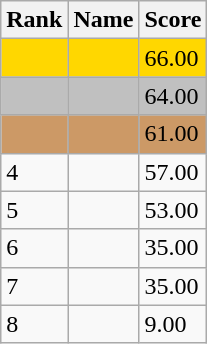<table class="wikitable">
<tr>
<th>Rank</th>
<th>Name</th>
<th>Score</th>
</tr>
<tr style="background:gold;">
<td></td>
<td></td>
<td>66.00</td>
</tr>
<tr style="background:silver;">
<td></td>
<td></td>
<td>64.00</td>
</tr>
<tr style="background:#cc9966;">
<td></td>
<td></td>
<td>61.00</td>
</tr>
<tr>
<td>4</td>
<td></td>
<td>57.00</td>
</tr>
<tr>
<td>5</td>
<td></td>
<td>53.00</td>
</tr>
<tr>
<td>6</td>
<td></td>
<td>35.00</td>
</tr>
<tr>
<td>7</td>
<td></td>
<td>35.00</td>
</tr>
<tr>
<td>8</td>
<td></td>
<td>9.00</td>
</tr>
</table>
